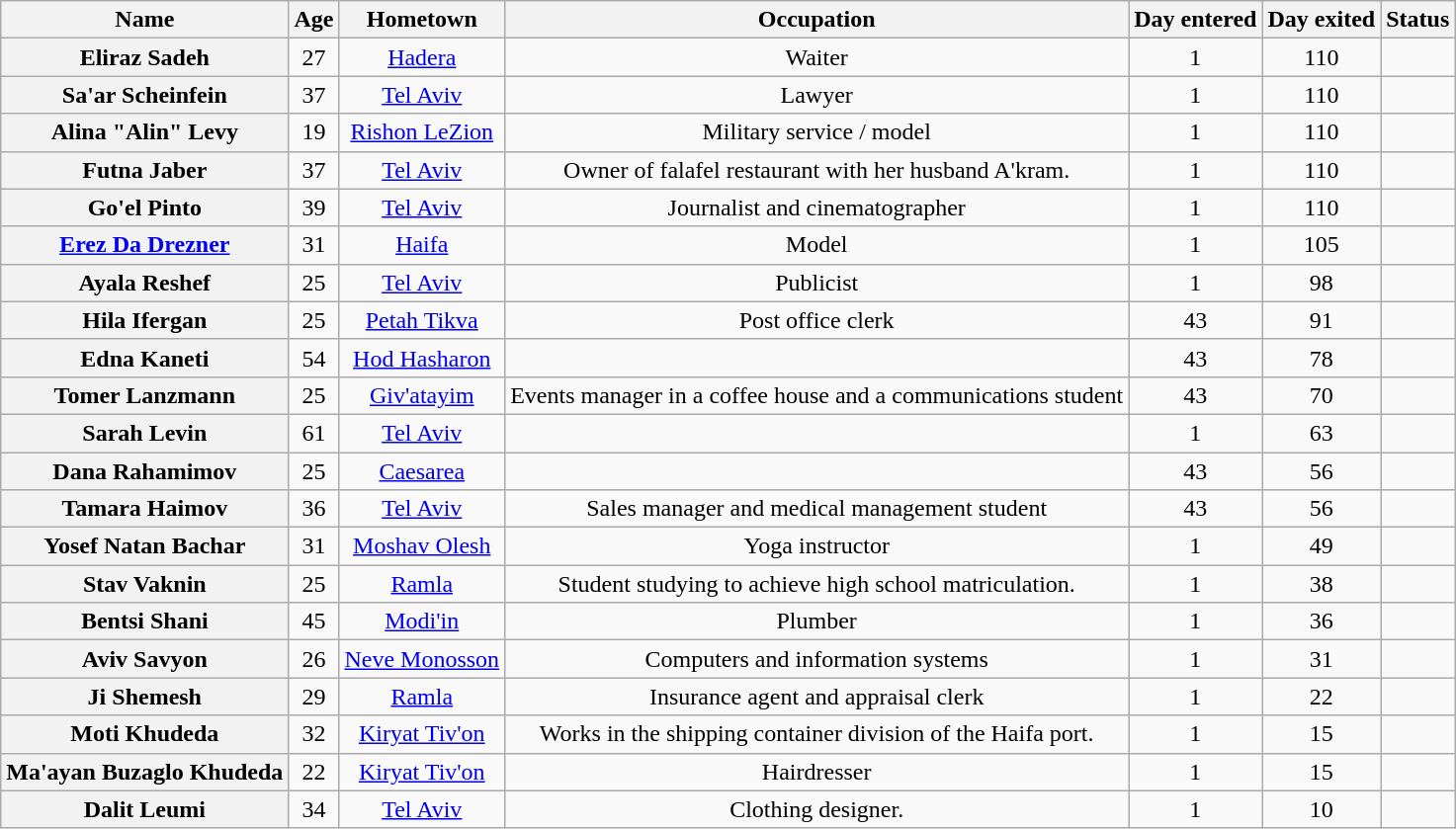<table class="wikitable sortable" style="text-align:center;">
<tr>
<th>Name</th>
<th>Age</th>
<th>Hometown</th>
<th>Occupation</th>
<th>Day entered</th>
<th>Day exited</th>
<th>Status</th>
</tr>
<tr>
<th>Eliraz Sadeh</th>
<td>27</td>
<td><a href='#'>Hadera</a></td>
<td>Waiter</td>
<td>1</td>
<td>110</td>
<td></td>
</tr>
<tr>
<th>Sa'ar Scheinfein</th>
<td>37</td>
<td><a href='#'>Tel Aviv</a></td>
<td>Lawyer</td>
<td>1</td>
<td>110</td>
<td></td>
</tr>
<tr>
<th>Alina "Alin" Levy</th>
<td>19</td>
<td><a href='#'>Rishon LeZion</a></td>
<td>Military service / model</td>
<td>1</td>
<td>110</td>
<td></td>
</tr>
<tr>
<th>Futna Jaber</th>
<td>37</td>
<td><a href='#'>Tel Aviv</a></td>
<td>Owner of falafel restaurant with her husband A'kram.</td>
<td>1</td>
<td>110</td>
<td></td>
</tr>
<tr>
<th>Go'el Pinto</th>
<td>39</td>
<td><a href='#'>Tel Aviv</a></td>
<td>Journalist and cinematographer</td>
<td>1</td>
<td>110</td>
<td></td>
</tr>
<tr>
<th><a href='#'>Erez Da Drezner</a></th>
<td>31</td>
<td><a href='#'>Haifa</a></td>
<td>Model</td>
<td>1</td>
<td>105</td>
<td></td>
</tr>
<tr>
<th>Ayala Reshef</th>
<td>25</td>
<td><a href='#'>Tel Aviv</a></td>
<td>Publicist</td>
<td>1</td>
<td>98</td>
<td></td>
</tr>
<tr>
<th>Hila Ifergan</th>
<td>25</td>
<td><a href='#'>Petah Tikva</a></td>
<td>Post office clerk</td>
<td>43</td>
<td>91</td>
<td></td>
</tr>
<tr>
<th>Edna Kaneti</th>
<td>54</td>
<td><a href='#'>Hod Hasharon</a></td>
<td></td>
<td>43</td>
<td>78</td>
<td></td>
</tr>
<tr>
<th>Tomer Lanzmann</th>
<td>25</td>
<td><a href='#'>Giv'atayim</a></td>
<td>Events manager in a coffee house and a communications student</td>
<td>43</td>
<td>70</td>
<td></td>
</tr>
<tr>
<th>Sarah Levin</th>
<td>61</td>
<td><a href='#'>Tel Aviv</a></td>
<td></td>
<td>1</td>
<td>63</td>
<td></td>
</tr>
<tr>
<th>Dana Rahamimov</th>
<td>25</td>
<td><a href='#'>Caesarea</a></td>
<td></td>
<td>43</td>
<td>56</td>
<td></td>
</tr>
<tr>
<th>Tamara Haimov</th>
<td>36</td>
<td><a href='#'>Tel Aviv</a></td>
<td>Sales manager and medical management student</td>
<td>43</td>
<td>56</td>
<td></td>
</tr>
<tr>
<th>Yosef Natan Bachar</th>
<td>31</td>
<td><a href='#'>Moshav Olesh</a></td>
<td>Yoga instructor</td>
<td>1</td>
<td>49</td>
<td></td>
</tr>
<tr>
<th>Stav Vaknin</th>
<td>25</td>
<td><a href='#'>Ramla</a></td>
<td>Student studying to achieve high school matriculation.</td>
<td>1</td>
<td>38</td>
<td></td>
</tr>
<tr>
<th>Bentsi Shani</th>
<td>45</td>
<td><a href='#'>Modi'in</a></td>
<td>Plumber</td>
<td>1</td>
<td>36</td>
<td></td>
</tr>
<tr>
<th>Aviv Savyon</th>
<td>26</td>
<td><a href='#'>Neve Monosson</a></td>
<td>Computers and information systems</td>
<td>1</td>
<td>31</td>
<td></td>
</tr>
<tr>
<th>Ji Shemesh</th>
<td>29</td>
<td><a href='#'>Ramla</a></td>
<td>Insurance agent and appraisal clerk</td>
<td>1</td>
<td>22</td>
<td></td>
</tr>
<tr>
<th>Moti Khudeda</th>
<td>32</td>
<td><a href='#'>Kiryat Tiv'on</a></td>
<td>Works in the shipping container division of the Haifa port.</td>
<td>1</td>
<td>15</td>
<td></td>
</tr>
<tr>
<th>Ma'ayan Buzaglo Khudeda</th>
<td>22</td>
<td><a href='#'>Kiryat Tiv'on</a></td>
<td>Hairdresser</td>
<td>1</td>
<td>15</td>
<td></td>
</tr>
<tr>
<th>Dalit Leumi</th>
<td>34</td>
<td><a href='#'>Tel Aviv</a></td>
<td>Clothing designer.</td>
<td>1</td>
<td>10</td>
<td></td>
</tr>
</table>
